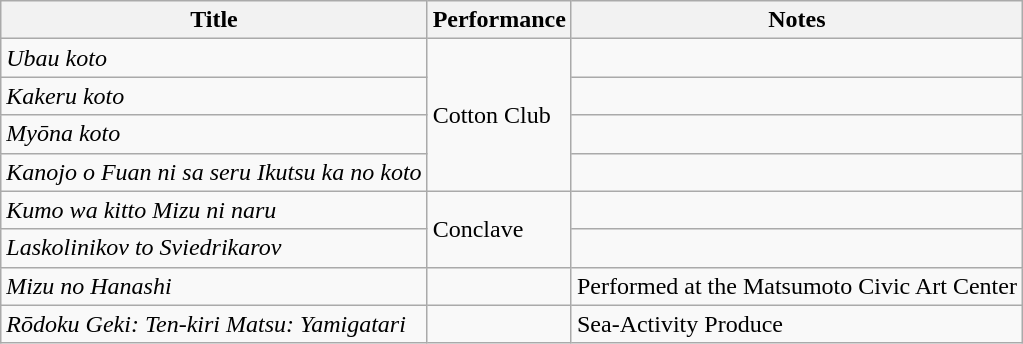<table class="wikitable">
<tr>
<th>Title</th>
<th>Performance</th>
<th>Notes</th>
</tr>
<tr>
<td><em>Ubau koto</em></td>
<td rowspan="4">Cotton Club</td>
<td></td>
</tr>
<tr>
<td><em>Kakeru koto</em></td>
<td></td>
</tr>
<tr>
<td><em>Myōna koto</em></td>
<td></td>
</tr>
<tr>
<td><em>Kanojo o Fuan ni sa seru Ikutsu ka no koto</em></td>
<td></td>
</tr>
<tr>
<td><em>Kumo wa kitto Mizu ni naru</em></td>
<td rowspan="2">Conclave</td>
<td></td>
</tr>
<tr>
<td><em>Laskolinikov to Sviedrikarov</em></td>
<td></td>
</tr>
<tr>
<td><em>Mizu no Hanashi</em></td>
<td></td>
<td>Performed at the Matsumoto Civic Art Center</td>
</tr>
<tr>
<td><em>Rōdoku Geki: Ten-kiri Matsu: Yamigatari</em></td>
<td></td>
<td>Sea-Activity Produce</td>
</tr>
</table>
